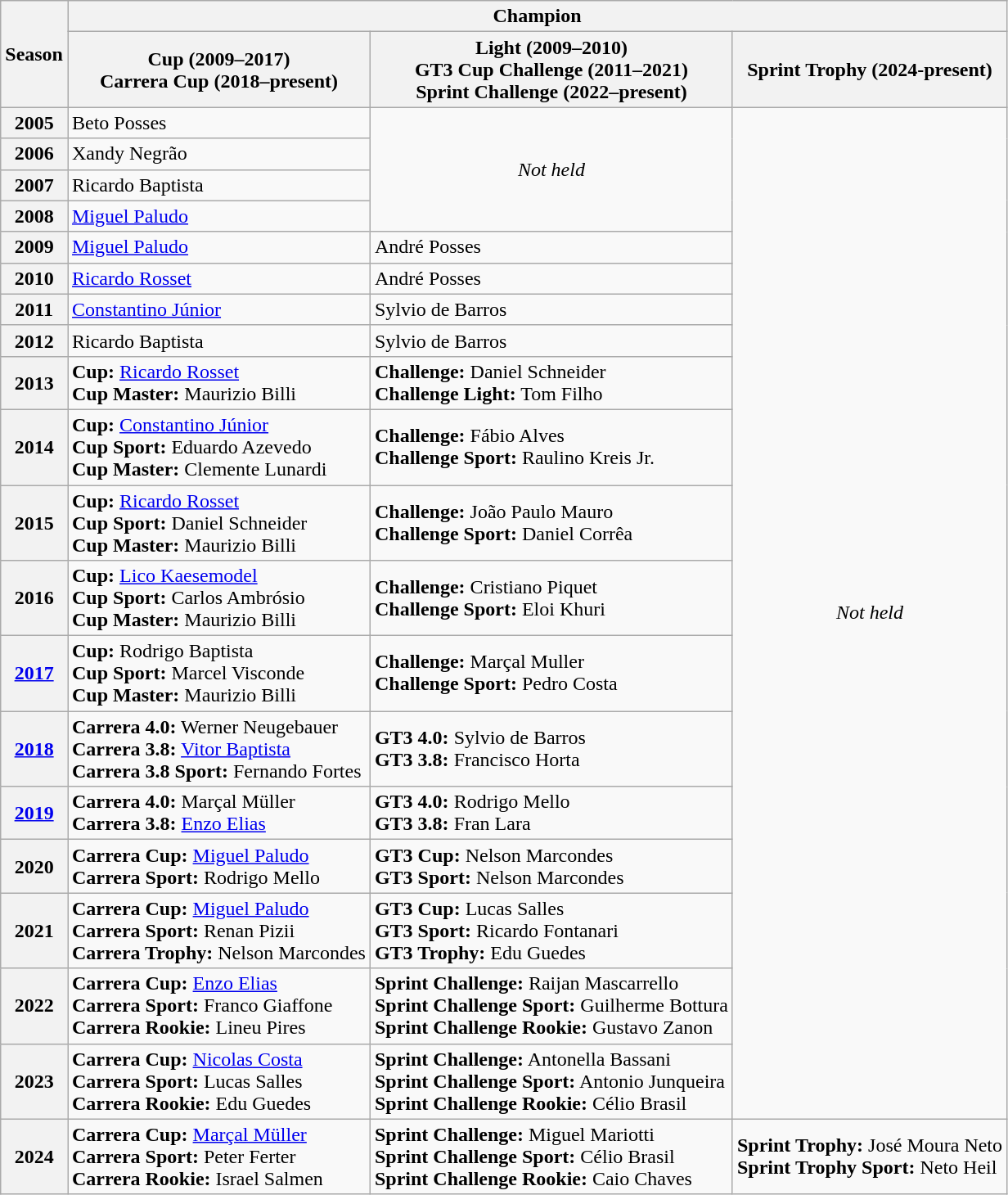<table class="wikitable">
<tr>
<th rowspan=2>Season</th>
<th colspan=20>Champion</th>
</tr>
<tr>
<th>Cup (2009–2017) <br> Carrera Cup (2018–present)</th>
<th>Light (2009–2010) <br> GT3 Cup Challenge (2011–2021) <br> Sprint Challenge (2022–present)</th>
<th>Sprint Trophy (2024-present)</th>
</tr>
<tr>
<th>2005</th>
<td> Beto Posses</td>
<td align=center rowspan=4><em>Not held</em></td>
<td align=center rowspan=19><em>Not held</em></td>
</tr>
<tr>
<th>2006</th>
<td> Xandy Negrão</td>
</tr>
<tr>
<th>2007</th>
<td> Ricardo Baptista</td>
</tr>
<tr>
<th>2008</th>
<td> <a href='#'>Miguel Paludo</a></td>
</tr>
<tr>
<th>2009</th>
<td> <a href='#'>Miguel Paludo</a></td>
<td> André Posses</td>
</tr>
<tr>
<th>2010</th>
<td> <a href='#'>Ricardo Rosset</a></td>
<td> André Posses</td>
</tr>
<tr>
<th>2011</th>
<td> <a href='#'>Constantino Júnior</a></td>
<td> Sylvio de Barros</td>
</tr>
<tr>
<th>2012</th>
<td> Ricardo Baptista</td>
<td> Sylvio de Barros</td>
</tr>
<tr>
<th>2013</th>
<td><strong>Cup:</strong>  <a href='#'>Ricardo Rosset</a><br> <strong>Cup Master:</strong>  Maurizio Billi</td>
<td><strong>Challenge:</strong>  Daniel Schneider <br> <strong>Challenge Light:</strong>  Tom Filho</td>
</tr>
<tr>
<th>2014</th>
<td><strong>Cup:</strong>  <a href='#'>Constantino Júnior</a> <br> <strong>Cup Sport:</strong>  Eduardo Azevedo <br> <strong>Cup Master:</strong>  Clemente Lunardi</td>
<td><strong>Challenge:</strong>  Fábio Alves <br> <strong>Challenge Sport:</strong>  Raulino Kreis Jr.</td>
</tr>
<tr>
<th>2015</th>
<td><strong>Cup:</strong>  <a href='#'>Ricardo Rosset</a><br> <strong>Cup Sport:</strong>  Daniel Schneider <br> <strong>Cup Master:</strong>  Maurizio Billi</td>
<td><strong>Challenge:</strong>  João Paulo Mauro <br> <strong>Challenge Sport:</strong>  Daniel Corrêa</td>
</tr>
<tr>
<th>2016</th>
<td><strong>Cup:</strong>  <a href='#'>Lico Kaesemodel</a> <br> <strong>Cup Sport:</strong>  Carlos Ambrósio <br> <strong>Cup Master:</strong>  Maurizio Billi</td>
<td><strong>Challenge:</strong>  Cristiano Piquet <br> <strong>Challenge Sport:</strong>  Eloi Khuri</td>
</tr>
<tr>
<th><a href='#'>2017</a></th>
<td><strong>Cup:</strong>  Rodrigo Baptista <br> <strong>Cup Sport:</strong>  Marcel Visconde <br> <strong>Cup Master:</strong>  Maurizio Billi</td>
<td><strong>Challenge:</strong>  Marçal Muller <br> <strong>Challenge Sport:</strong>  Pedro Costa</td>
</tr>
<tr>
<th><a href='#'>2018</a></th>
<td><strong>Carrera 4.0:</strong>  Werner Neugebauer <br> <strong>Carrera 3.8:</strong>  <a href='#'>Vitor Baptista</a> <br> <strong>Carrera 3.8 Sport:</strong>  Fernando Fortes</td>
<td><strong>GT3 4.0:</strong>  Sylvio de Barros <br> <strong>GT3 3.8:</strong>  Francisco Horta</td>
</tr>
<tr>
<th><a href='#'>2019</a></th>
<td><strong>Carrera 4.0:</strong>  Marçal Müller <br> <strong>Carrera 3.8:</strong>  <a href='#'>Enzo Elias</a></td>
<td><strong>GT3 4.0:</strong>  Rodrigo Mello <br> <strong>GT3 3.8:</strong>  Fran Lara</td>
</tr>
<tr>
<th>2020</th>
<td><strong>Carrera Cup:</strong>  <a href='#'>Miguel Paludo</a> <br> <strong>Carrera Sport:</strong>  Rodrigo Mello</td>
<td><strong>GT3 Cup:</strong>  Nelson Marcondes <br> <strong>GT3 Sport:</strong>  Nelson Marcondes</td>
</tr>
<tr>
<th>2021</th>
<td><strong>Carrera Cup:</strong>  <a href='#'>Miguel Paludo</a> <br> <strong>Carrera Sport:</strong>  Renan Pizii <br> <strong>Carrera Trophy:</strong>  Nelson Marcondes</td>
<td><strong>GT3 Cup:</strong>  Lucas Salles <br> <strong>GT3 Sport:</strong>  Ricardo Fontanari <br> <strong>GT3 Trophy:</strong>  Edu Guedes</td>
</tr>
<tr>
<th>2022</th>
<td><strong>Carrera Cup:</strong>  <a href='#'>Enzo Elias</a><br> <strong>Carrera Sport:</strong>  Franco Giaffone <br> <strong>Carrera Rookie:</strong>  Lineu Pires</td>
<td><strong>Sprint Challenge:</strong>  Raijan Mascarrello <br> <strong>Sprint Challenge Sport:</strong>  Guilherme Bottura <br> <strong>Sprint Challenge Rookie:</strong>  Gustavo Zanon</td>
</tr>
<tr>
<th>2023</th>
<td><strong>Carrera Cup:</strong>  <a href='#'>Nicolas Costa</a> <br> <strong>Carrera Sport:</strong>  Lucas Salles <br> <strong>Carrera Rookie:</strong>  Edu Guedes</td>
<td><strong>Sprint Challenge:</strong>  Antonella Bassani <br> <strong>Sprint Challenge Sport:</strong>  Antonio Junqueira<br> <strong>Sprint Challenge Rookie:</strong>  Célio Brasil</td>
</tr>
<tr>
<th>2024</th>
<td><strong>Carrera Cup:</strong>  <a href='#'>Marçal Müller</a> <br> <strong>Carrera Sport:</strong>  Peter Ferter <br> <strong>Carrera Rookie:</strong>  Israel Salmen</td>
<td><strong>Sprint Challenge:</strong>  Miguel Mariotti <br> <strong>Sprint Challenge Sport:</strong>  Célio Brasil <br> <strong>Sprint Challenge Rookie:</strong>  Caio Chaves</td>
<td><strong>Sprint Trophy:</strong>  José Moura Neto <br> <strong>Sprint Trophy Sport:</strong>  Neto Heil</td>
</tr>
</table>
